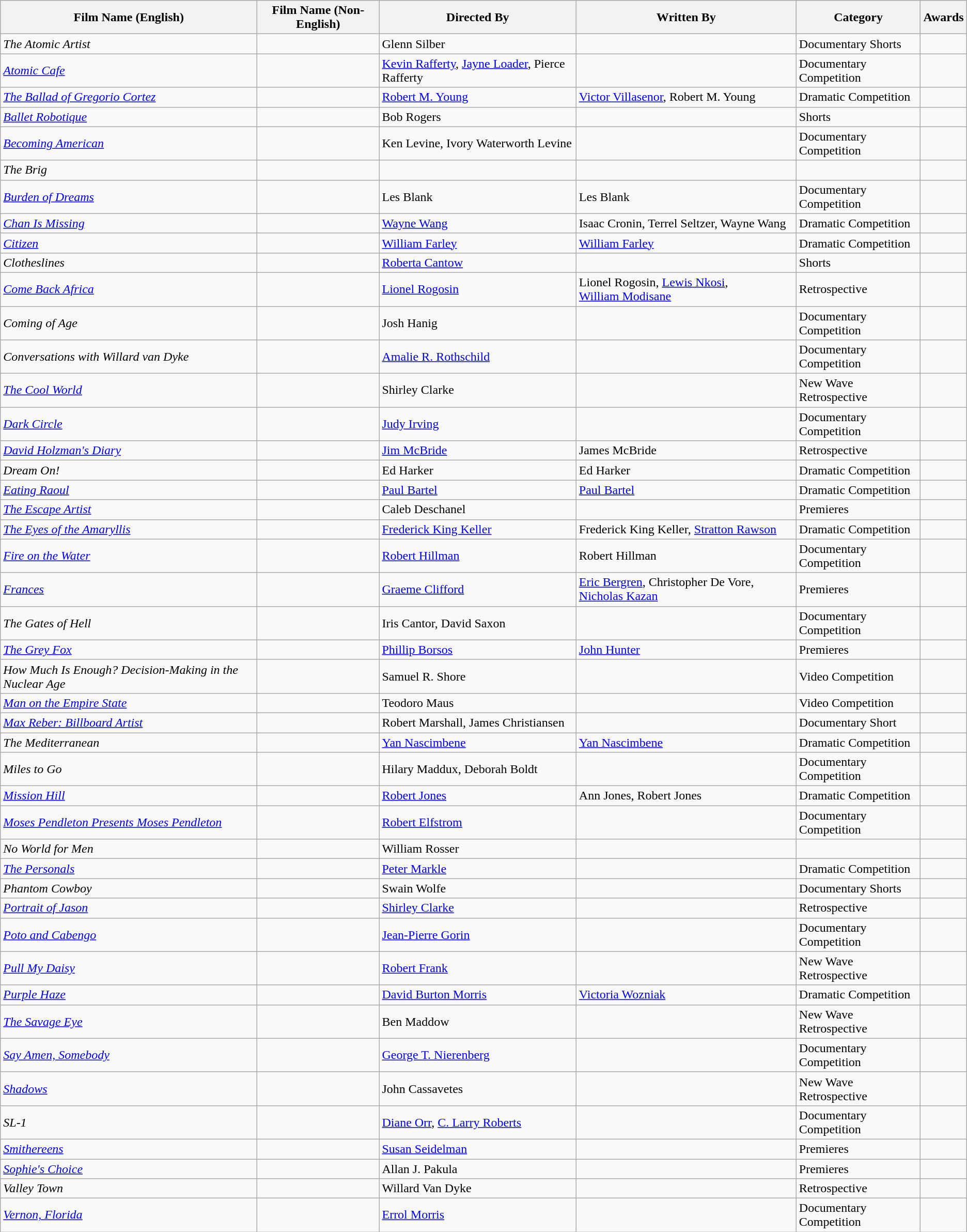<table class="wikitable">
<tr>
<th>Film Name (English)</th>
<th>Film Name (Non-English)</th>
<th>Directed By</th>
<th>Written By</th>
<th>Category</th>
<th>Awards</th>
</tr>
<tr>
<td><em>The Atomic Artist</em></td>
<td></td>
<td>Glenn Silber</td>
<td></td>
<td>Documentary Shorts</td>
<td></td>
</tr>
<tr>
<td><em><a href='#'>Atomic Cafe</a></em></td>
<td></td>
<td><a href='#'>Kevin Rafferty</a>, <a href='#'>Jayne Loader</a>, Pierce Rafferty</td>
<td></td>
<td>Documentary Competition</td>
<td></td>
</tr>
<tr>
<td><em><a href='#'>The Ballad of Gregorio Cortez</a></em></td>
<td></td>
<td><a href='#'>Robert M. Young</a></td>
<td><a href='#'>Victor Villasenor</a>, Robert M. Young</td>
<td>Dramatic Competition</td>
<td></td>
</tr>
<tr>
<td><em><a href='#'>Ballet Robotique</a></em></td>
<td></td>
<td>Bob Rogers</td>
<td></td>
<td>Shorts</td>
<td></td>
</tr>
<tr>
<td><em><a href='#'>Becoming American</a></em></td>
<td></td>
<td>Ken Levine, Ivory Waterworth Levine</td>
<td></td>
<td>Documentary Competition</td>
<td></td>
</tr>
<tr>
<td><em>The Brig</em></td>
<td></td>
<td></td>
<td></td>
<td></td>
<td></td>
</tr>
<tr>
<td><em><a href='#'>Burden of Dreams</a></em></td>
<td></td>
<td>Les Blank</td>
<td>Les Blank</td>
<td>Documentary Competition</td>
<td></td>
</tr>
<tr>
<td><em><a href='#'>Chan Is Missing</a></em></td>
<td></td>
<td><a href='#'>Wayne Wang</a></td>
<td>Isaac Cronin, Terrel Seltzer, Wayne Wang</td>
<td>Dramatic Competition</td>
<td></td>
</tr>
<tr>
<td><em><a href='#'>Citizen</a></em></td>
<td></td>
<td><a href='#'>William Farley</a></td>
<td><a href='#'>William Farley</a></td>
<td>Dramatic Competition</td>
<td></td>
</tr>
<tr>
<td><em>Clotheslines</em></td>
<td></td>
<td><a href='#'>Roberta Cantow</a></td>
<td></td>
<td>Shorts</td>
<td></td>
</tr>
<tr>
<td><em><a href='#'>Come Back Africa</a></em></td>
<td></td>
<td><a href='#'>Lionel Rogosin</a></td>
<td>Lionel Rogosin, <a href='#'>Lewis Nkosi</a>,<br><a href='#'>William Modisane</a></td>
<td>Retrospective</td>
<td></td>
</tr>
<tr>
<td><em>Coming of Age</em></td>
<td></td>
<td>Josh Hanig</td>
<td></td>
<td>Documentary Competition</td>
<td></td>
</tr>
<tr>
<td><em>Conversations with Willard van Dyke</em></td>
<td></td>
<td><a href='#'>Amalie R. Rothschild</a></td>
<td></td>
<td>Documentary Competition</td>
<td></td>
</tr>
<tr>
<td><em><a href='#'>The Cool World</a></em></td>
<td></td>
<td>Shirley Clarke</td>
<td></td>
<td>New Wave Retrospective</td>
<td></td>
</tr>
<tr>
<td><em><a href='#'>Dark Circle</a></em></td>
<td></td>
<td><a href='#'>Judy Irving</a></td>
<td></td>
<td>Documentary Competition</td>
<td></td>
</tr>
<tr>
<td><em><a href='#'>David Holzman's Diary</a></em></td>
<td></td>
<td><a href='#'>Jim McBride</a></td>
<td>James McBride</td>
<td>Retrospective</td>
<td></td>
</tr>
<tr>
<td><em>Dream On!</em></td>
<td></td>
<td>Ed Harker</td>
<td>Ed Harker</td>
<td>Dramatic Competition</td>
<td></td>
</tr>
<tr>
<td><em><a href='#'>Eating Raoul</a></em></td>
<td></td>
<td><a href='#'>Paul Bartel</a></td>
<td><a href='#'>Paul Bartel</a></td>
<td>Dramatic Competition</td>
<td></td>
</tr>
<tr>
<td><em><a href='#'>The Escape Artist</a></em></td>
<td></td>
<td>Caleb Deschanel</td>
<td></td>
<td>Premieres</td>
<td></td>
</tr>
<tr>
<td><em><a href='#'>The Eyes of the Amaryllis</a></em></td>
<td></td>
<td><a href='#'>Frederick King Keller</a></td>
<td>Frederick King Keller, <a href='#'>Stratton Rawson</a></td>
<td>Dramatic Competition</td>
<td></td>
</tr>
<tr>
<td><em><a href='#'>Fire on the Water</a></em></td>
<td></td>
<td><a href='#'>Robert Hillman</a></td>
<td>Robert Hillman</td>
<td>Documentary Competition</td>
<td></td>
</tr>
<tr>
<td><em><a href='#'>Frances</a></em></td>
<td></td>
<td><a href='#'>Graeme Clifford</a></td>
<td><a href='#'>Eric Bergren</a>, Christopher De Vore, <a href='#'>Nicholas Kazan</a></td>
<td>Premieres</td>
<td></td>
</tr>
<tr>
<td><em>The Gates of Hell</em></td>
<td></td>
<td>Iris Cantor, David Saxon</td>
<td></td>
<td>Documentary Competition</td>
<td></td>
</tr>
<tr>
<td><em><a href='#'>The Grey Fox</a></em></td>
<td></td>
<td><a href='#'>Phillip Borsos</a></td>
<td><a href='#'>John Hunter</a></td>
<td>Premieres</td>
<td></td>
</tr>
<tr>
<td><em>How Much Is Enough? Decision-Making in the Nuclear Age</em></td>
<td></td>
<td>Samuel R. Shore</td>
<td></td>
<td>Video Competition</td>
<td></td>
</tr>
<tr>
<td><em><a href='#'>Man on the Empire State</a></em></td>
<td></td>
<td>Teodoro Maus</td>
<td></td>
<td>Video Competition</td>
<td></td>
</tr>
<tr>
<td><em><a href='#'>Max Reber: Billboard Artist</a></em></td>
<td></td>
<td>Robert Marshall, James Christiansen</td>
<td></td>
<td>Documentary Short</td>
<td></td>
</tr>
<tr>
<td><em>The Mediterranean</em></td>
<td></td>
<td><a href='#'>Yan Nascimbene</a></td>
<td><a href='#'>Yan Nascimbene</a></td>
<td>Dramatic Competition</td>
<td></td>
</tr>
<tr>
<td><em>Miles to Go</em></td>
<td></td>
<td>Hilary Maddux, Deborah Boldt</td>
<td></td>
<td>Documentary Competition</td>
<td></td>
</tr>
<tr>
<td><em><a href='#'>Mission Hill</a></em></td>
<td></td>
<td><a href='#'>Robert Jones</a></td>
<td>Ann Jones, Robert Jones</td>
<td>Dramatic Competition</td>
<td></td>
</tr>
<tr>
<td><em><a href='#'>Moses Pendleton Presents Moses Pendleton</a></em></td>
<td></td>
<td><a href='#'>Robert Elfstrom</a></td>
<td></td>
<td>Documentary Competition</td>
<td></td>
</tr>
<tr>
<td><em>No World for Men</em></td>
<td></td>
<td>William Rosser</td>
<td></td>
<td></td>
<td></td>
</tr>
<tr>
<td><em><a href='#'>The Personals</a></em></td>
<td></td>
<td><a href='#'>Peter Markle</a></td>
<td></td>
<td>Dramatic Competition</td>
<td></td>
</tr>
<tr>
<td><em>Phantom Cowboy</em></td>
<td></td>
<td>Swain Wolfe</td>
<td></td>
<td>Documentary Shorts</td>
<td></td>
</tr>
<tr>
<td><em><a href='#'>Portrait of Jason</a></em></td>
<td></td>
<td><a href='#'>Shirley Clarke</a></td>
<td></td>
<td>Retrospective</td>
<td></td>
</tr>
<tr>
<td><em><a href='#'>Poto and Cabengo</a></em></td>
<td></td>
<td><a href='#'>Jean-Pierre Gorin</a></td>
<td></td>
<td>Documentary Competition</td>
<td></td>
</tr>
<tr>
<td><em><a href='#'>Pull My Daisy</a></em></td>
<td></td>
<td><a href='#'>Robert Frank</a></td>
<td></td>
<td>New Wave Retrospective</td>
<td></td>
</tr>
<tr>
<td><em><a href='#'>Purple Haze</a></em></td>
<td></td>
<td><a href='#'>David Burton Morris</a></td>
<td><a href='#'>Victoria Wozniak</a></td>
<td>Dramatic Competition</td>
<td></td>
</tr>
<tr>
<td><em><a href='#'>The Savage Eye</a></em></td>
<td></td>
<td>Ben Maddow</td>
<td></td>
<td>New Wave Retrospective</td>
<td></td>
</tr>
<tr>
<td><em><a href='#'>Say Amen, Somebody</a></em></td>
<td></td>
<td><a href='#'>George T. Nierenberg</a></td>
<td></td>
<td>Documentary Competition</td>
<td></td>
</tr>
<tr>
<td><em><a href='#'>Shadows</a></em></td>
<td></td>
<td>John Cassavetes</td>
<td></td>
<td>New Wave Retrospective</td>
<td></td>
</tr>
<tr>
<td><em>SL-1</em></td>
<td></td>
<td><a href='#'>Diane Orr</a>, <a href='#'>C. Larry Roberts</a></td>
<td></td>
<td>Documentary Competition</td>
<td></td>
</tr>
<tr>
<td><em><a href='#'>Smithereens</a></em></td>
<td></td>
<td><a href='#'>Susan Seidelman</a></td>
<td></td>
<td>Premieres</td>
<td></td>
</tr>
<tr>
<td><em><a href='#'>Sophie's Choice</a></em></td>
<td></td>
<td>Allan J. Pakula</td>
<td></td>
<td>Premieres</td>
<td></td>
</tr>
<tr>
<td><em>Valley Town</em></td>
<td></td>
<td>Willard Van Dyke</td>
<td></td>
<td>Retrospective</td>
<td></td>
</tr>
<tr>
<td><em><a href='#'>Vernon, Florida</a></em></td>
<td></td>
<td><a href='#'>Errol Morris</a></td>
<td></td>
<td>Documentary Competition</td>
<td></td>
</tr>
</table>
